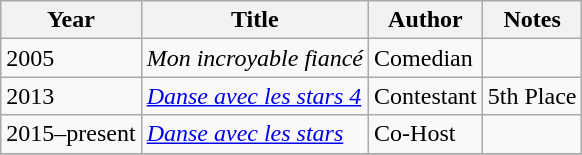<table class="wikitable">
<tr>
<th>Year</th>
<th>Title</th>
<th>Author</th>
<th>Notes</th>
</tr>
<tr>
<td>2005</td>
<td><em>Mon incroyable fiancé</em></td>
<td>Comedian</td>
<td></td>
</tr>
<tr>
<td>2013</td>
<td><em><a href='#'>Danse avec les stars 4</a></em></td>
<td>Contestant</td>
<td>5th Place</td>
</tr>
<tr>
<td>2015–present</td>
<td><em><a href='#'>Danse avec les stars</a></em></td>
<td>Co-Host</td>
<td></td>
</tr>
<tr>
</tr>
</table>
